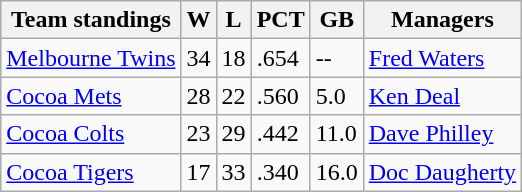<table class="wikitable">
<tr>
<th>Team standings</th>
<th>W</th>
<th>L</th>
<th>PCT</th>
<th>GB</th>
<th>Managers</th>
</tr>
<tr>
<td><a href='#'>Melbourne Twins</a></td>
<td>34</td>
<td>18</td>
<td>.654</td>
<td>--</td>
<td><a href='#'>Fred Waters</a></td>
</tr>
<tr>
<td><a href='#'>Cocoa Mets</a></td>
<td>28</td>
<td>22</td>
<td>.560</td>
<td>5.0</td>
<td><a href='#'>Ken Deal</a></td>
</tr>
<tr>
<td><a href='#'>Cocoa Colts</a></td>
<td>23</td>
<td>29</td>
<td>.442</td>
<td>11.0</td>
<td><a href='#'>Dave Philley</a></td>
</tr>
<tr>
<td><a href='#'>Cocoa Tigers</a></td>
<td>17</td>
<td>33</td>
<td>.340</td>
<td>16.0</td>
<td><a href='#'>Doc Daugherty</a></td>
</tr>
</table>
